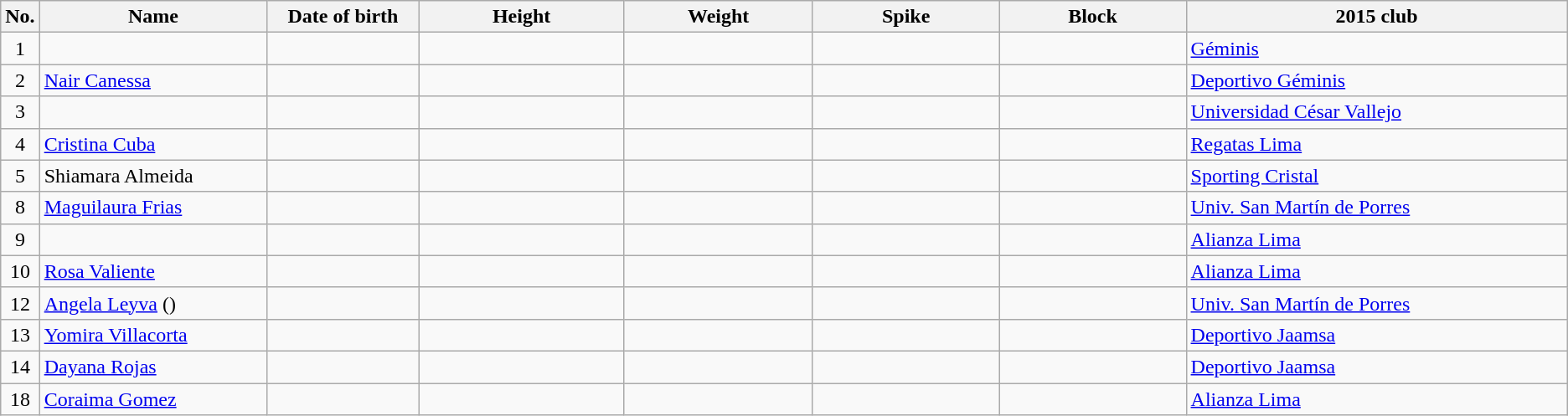<table class="wikitable sortable" style="text-align:center;">
<tr>
<th>No.</th>
<th style="width:12em">Name</th>
<th style="width:8em">Date of birth</th>
<th style="width:11em">Height</th>
<th style="width:10em">Weight</th>
<th style="width:10em">Spike</th>
<th style="width:10em">Block</th>
<th style="width:21em">2015 club</th>
</tr>
<tr>
<td>1</td>
<td align=left></td>
<td align=right></td>
<td></td>
<td></td>
<td></td>
<td></td>
<td align=left> <a href='#'>Géminis</a></td>
</tr>
<tr>
<td>2</td>
<td align=left><a href='#'>Nair Canessa</a></td>
<td align=right></td>
<td></td>
<td></td>
<td></td>
<td></td>
<td align=left> <a href='#'>Deportivo Géminis</a></td>
</tr>
<tr>
<td>3</td>
<td align=left></td>
<td align=right></td>
<td></td>
<td></td>
<td></td>
<td></td>
<td align=left> <a href='#'>Universidad César Vallejo</a></td>
</tr>
<tr>
<td>4</td>
<td align=left><a href='#'>Cristina Cuba</a></td>
<td align=right></td>
<td></td>
<td></td>
<td></td>
<td></td>
<td align=left> <a href='#'>Regatas Lima</a></td>
</tr>
<tr>
<td>5</td>
<td align=left>Shiamara Almeida</td>
<td align=right></td>
<td></td>
<td></td>
<td></td>
<td></td>
<td align=left> <a href='#'>Sporting Cristal</a></td>
</tr>
<tr>
<td>8</td>
<td align=left><a href='#'>Maguilaura Frias</a></td>
<td align=right></td>
<td></td>
<td></td>
<td></td>
<td></td>
<td align=left> <a href='#'>Univ. San Martín de Porres</a></td>
</tr>
<tr>
<td>9</td>
<td align=left></td>
<td align=right></td>
<td></td>
<td></td>
<td></td>
<td></td>
<td align=left> <a href='#'>Alianza Lima</a></td>
</tr>
<tr>
<td>10</td>
<td align=left><a href='#'>Rosa Valiente</a></td>
<td align=right></td>
<td></td>
<td></td>
<td></td>
<td></td>
<td align=left> <a href='#'>Alianza Lima</a></td>
</tr>
<tr>
<td>12</td>
<td align=left><a href='#'>Angela Leyva</a> ()</td>
<td align=right></td>
<td></td>
<td></td>
<td></td>
<td></td>
<td align=left> <a href='#'>Univ. San Martín de Porres</a></td>
</tr>
<tr>
<td>13</td>
<td align=left><a href='#'>Yomira Villacorta</a></td>
<td align=right></td>
<td></td>
<td></td>
<td></td>
<td></td>
<td align=left> <a href='#'>Deportivo Jaamsa</a></td>
</tr>
<tr>
<td>14</td>
<td align=left><a href='#'>Dayana Rojas</a></td>
<td align=right></td>
<td></td>
<td></td>
<td></td>
<td></td>
<td align=left> <a href='#'>Deportivo Jaamsa</a></td>
</tr>
<tr>
<td>18</td>
<td align=left><a href='#'>Coraima Gomez</a></td>
<td align=right></td>
<td></td>
<td></td>
<td></td>
<td></td>
<td align=left> <a href='#'>Alianza Lima</a></td>
</tr>
</table>
